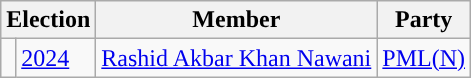<table class="wikitable">
<tr>
<th colspan="2">Election</th>
<th>Member</th>
<th>Party</th>
</tr>
<tr>
<td style="background-color: "></td>
<td><a href='#'>2024</a></td>
<td><a href='#'>Rashid Akbar Khan Nawani</a></td>
<td><a href='#'>PML(N)</a></td>
</tr>
</table>
